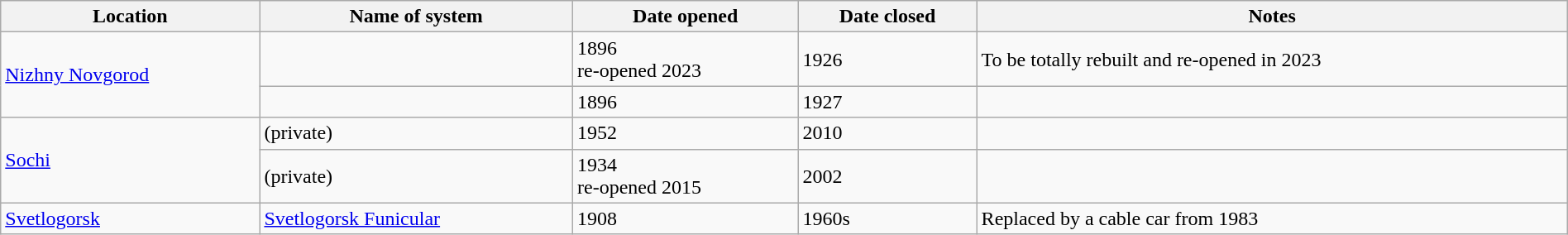<table class="wikitable" width=100%>
<tr>
<th>Location</th>
<th>Name of system</th>
<th>Date opened</th>
<th>Date closed</th>
<th>Notes</th>
</tr>
<tr>
<td rowspan="2"><a href='#'>Nizhny Novgorod</a></td>
<td></td>
<td>1896<br>re-opened 2023</td>
<td>1926</td>
<td>To be totally rebuilt and re-opened in 2023</td>
</tr>
<tr>
<td></td>
<td>1896</td>
<td>1927</td>
<td></td>
</tr>
<tr>
<td rowspan="2"><a href='#'>Sochi</a></td>
<td> (private)</td>
<td>1952</td>
<td>2010</td>
<td></td>
</tr>
<tr>
<td> (private) </td>
<td>1934<br>re-opened 2015</td>
<td>2002</td>
<td></td>
</tr>
<tr>
<td><a href='#'>Svetlogorsk</a></td>
<td><a href='#'>Svetlogorsk Funicular</a></td>
<td>1908</td>
<td>1960s</td>
<td>Replaced by a cable car from 1983</td>
</tr>
</table>
